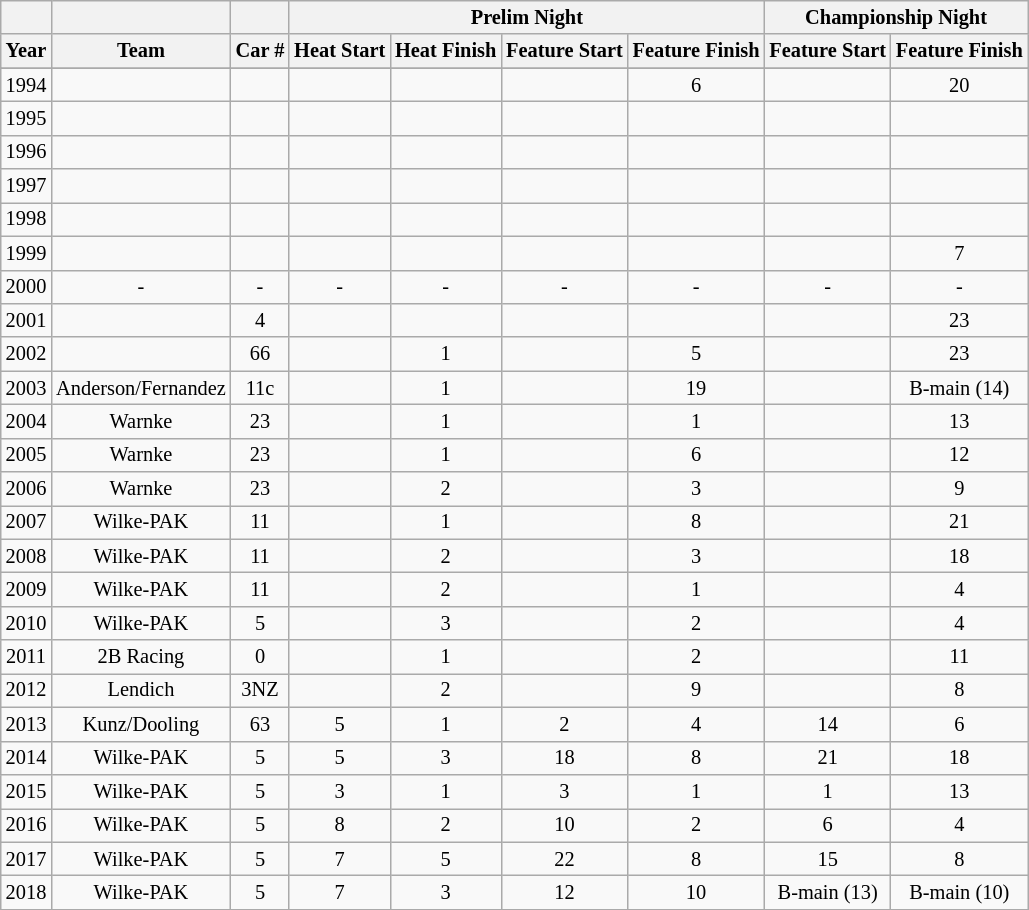<table class="wikitable" style="text-align:center; font-size:85%">
<tr>
<th></th>
<th></th>
<th></th>
<th colspan=4>Prelim Night</th>
<th colspan=2>Championship Night</th>
</tr>
<tr>
<th>Year</th>
<th>Team</th>
<th>Car #</th>
<th>Heat Start</th>
<th>Heat Finish</th>
<th>Feature Start</th>
<th>Feature Finish</th>
<th>Feature Start</th>
<th>Feature Finish</th>
</tr>
<tr>
</tr>
<tr>
<td>1994</td>
<td></td>
<td></td>
<td></td>
<td></td>
<td></td>
<td>6</td>
<td></td>
<td>20</td>
</tr>
<tr>
<td>1995</td>
<td></td>
<td></td>
<td></td>
<td></td>
<td></td>
<td></td>
<td></td>
<td></td>
</tr>
<tr>
<td>1996</td>
<td></td>
<td></td>
<td></td>
<td></td>
<td></td>
<td></td>
<td></td>
<td></td>
</tr>
<tr>
<td>1997</td>
<td></td>
<td></td>
<td></td>
<td></td>
<td></td>
<td></td>
<td></td>
<td></td>
</tr>
<tr>
<td>1998</td>
<td></td>
<td></td>
<td></td>
<td></td>
<td></td>
<td></td>
<td></td>
<td></td>
</tr>
<tr>
<td>1999</td>
<td></td>
<td></td>
<td></td>
<td></td>
<td></td>
<td></td>
<td></td>
<td>7</td>
</tr>
<tr>
<td>2000</td>
<td>-</td>
<td>-</td>
<td>-</td>
<td>-</td>
<td>-</td>
<td>-</td>
<td>-</td>
<td>-</td>
</tr>
<tr>
<td>2001</td>
<td></td>
<td>4</td>
<td></td>
<td></td>
<td></td>
<td></td>
<td></td>
<td>23</td>
</tr>
<tr>
<td>2002</td>
<td></td>
<td>66</td>
<td></td>
<td>1</td>
<td></td>
<td>5</td>
<td></td>
<td>23</td>
</tr>
<tr>
<td>2003</td>
<td>Anderson/Fernandez</td>
<td>11c</td>
<td></td>
<td>1</td>
<td></td>
<td>19</td>
<td></td>
<td>B-main (14)</td>
</tr>
<tr>
<td>2004</td>
<td>Warnke</td>
<td>23</td>
<td></td>
<td>1</td>
<td></td>
<td>1</td>
<td></td>
<td>13</td>
</tr>
<tr>
<td>2005</td>
<td>Warnke</td>
<td>23</td>
<td></td>
<td>1</td>
<td></td>
<td>6</td>
<td></td>
<td>12</td>
</tr>
<tr>
<td>2006</td>
<td>Warnke</td>
<td>23</td>
<td></td>
<td>2</td>
<td></td>
<td>3</td>
<td></td>
<td>9</td>
</tr>
<tr>
<td>2007</td>
<td>Wilke-PAK</td>
<td>11</td>
<td></td>
<td>1</td>
<td></td>
<td>8</td>
<td></td>
<td>21</td>
</tr>
<tr>
<td>2008</td>
<td>Wilke-PAK</td>
<td>11</td>
<td></td>
<td>2</td>
<td></td>
<td>3</td>
<td></td>
<td>18</td>
</tr>
<tr>
<td>2009</td>
<td>Wilke-PAK</td>
<td>11</td>
<td></td>
<td>2</td>
<td></td>
<td>1</td>
<td></td>
<td>4</td>
</tr>
<tr>
<td>2010</td>
<td>Wilke-PAK</td>
<td>5</td>
<td></td>
<td>3</td>
<td></td>
<td>2</td>
<td></td>
<td>4</td>
</tr>
<tr>
<td>2011</td>
<td>2B Racing</td>
<td>0</td>
<td></td>
<td>1</td>
<td></td>
<td>2</td>
<td></td>
<td>11</td>
</tr>
<tr>
<td>2012</td>
<td>Lendich</td>
<td>3NZ</td>
<td></td>
<td>2</td>
<td></td>
<td>9</td>
<td></td>
<td>8</td>
</tr>
<tr>
<td>2013</td>
<td>Kunz/Dooling</td>
<td>63</td>
<td>5</td>
<td>1</td>
<td>2</td>
<td>4</td>
<td>14</td>
<td>6</td>
</tr>
<tr>
<td>2014</td>
<td>Wilke-PAK</td>
<td>5</td>
<td>5</td>
<td>3</td>
<td>18</td>
<td>8</td>
<td>21</td>
<td>18</td>
</tr>
<tr>
<td>2015</td>
<td>Wilke-PAK</td>
<td>5</td>
<td>3</td>
<td>1</td>
<td>3</td>
<td>1</td>
<td>1</td>
<td>13</td>
</tr>
<tr>
<td>2016</td>
<td>Wilke-PAK</td>
<td>5</td>
<td>8</td>
<td>2</td>
<td>10</td>
<td>2</td>
<td>6</td>
<td>4</td>
</tr>
<tr>
<td>2017</td>
<td>Wilke-PAK</td>
<td>5</td>
<td>7</td>
<td>5</td>
<td>22</td>
<td>8</td>
<td>15</td>
<td>8</td>
</tr>
<tr>
<td>2018</td>
<td>Wilke-PAK</td>
<td>5</td>
<td>7</td>
<td>3</td>
<td>12</td>
<td>10</td>
<td>B-main (13)</td>
<td>B-main (10)</td>
</tr>
<tr>
</tr>
</table>
